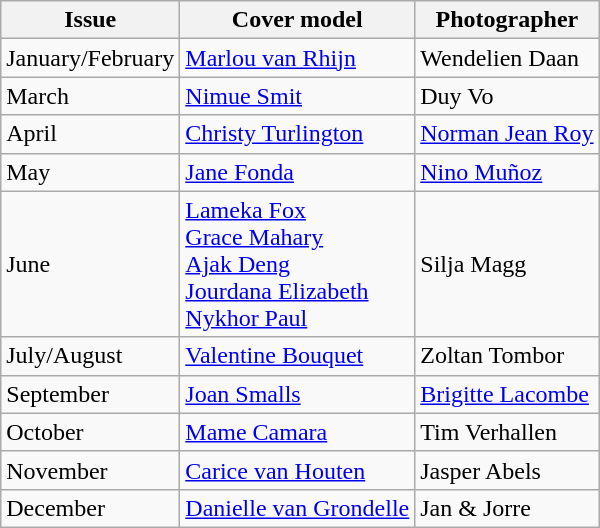<table class="sortable wikitable">
<tr>
<th>Issue</th>
<th>Cover model</th>
<th>Photographer</th>
</tr>
<tr>
<td>January/February</td>
<td><a href='#'>Marlou van Rhijn</a></td>
<td>Wendelien Daan</td>
</tr>
<tr>
<td>March</td>
<td><a href='#'>Nimue Smit</a></td>
<td>Duy Vo</td>
</tr>
<tr>
<td>April</td>
<td><a href='#'>Christy Turlington</a></td>
<td><a href='#'>Norman Jean Roy</a></td>
</tr>
<tr>
<td>May</td>
<td><a href='#'>Jane Fonda</a></td>
<td><a href='#'>Nino Muñoz</a></td>
</tr>
<tr>
<td>June</td>
<td><a href='#'>Lameka Fox</a><br><a href='#'>Grace Mahary</a><br><a href='#'>Ajak Deng</a><br><a href='#'>Jourdana Elizabeth</a><br><a href='#'>Nykhor Paul</a></td>
<td>Silja Magg</td>
</tr>
<tr>
<td>July/August</td>
<td><a href='#'>Valentine Bouquet</a></td>
<td>Zoltan Tombor</td>
</tr>
<tr>
<td>September</td>
<td><a href='#'>Joan Smalls</a></td>
<td><a href='#'>Brigitte Lacombe</a></td>
</tr>
<tr>
<td>October</td>
<td><a href='#'>Mame Camara</a></td>
<td>Tim Verhallen</td>
</tr>
<tr>
<td>November</td>
<td><a href='#'>Carice van Houten</a></td>
<td>Jasper Abels</td>
</tr>
<tr>
<td>December</td>
<td><a href='#'>Danielle van Grondelle</a></td>
<td>Jan & Jorre</td>
</tr>
</table>
